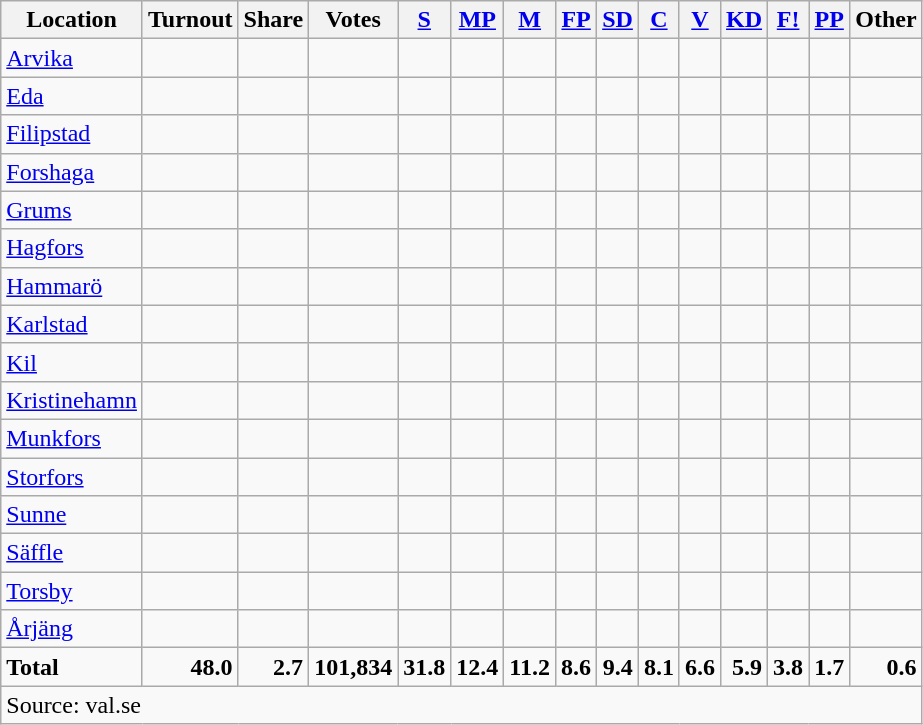<table class="wikitable sortable" style=text-align:right>
<tr>
<th>Location</th>
<th>Turnout</th>
<th>Share</th>
<th>Votes</th>
<th><a href='#'>S</a></th>
<th><a href='#'>MP</a></th>
<th><a href='#'>M</a></th>
<th><a href='#'>FP</a></th>
<th><a href='#'>SD</a></th>
<th><a href='#'>C</a></th>
<th><a href='#'>V</a></th>
<th><a href='#'>KD</a></th>
<th><a href='#'>F!</a></th>
<th><a href='#'>PP</a></th>
<th>Other</th>
</tr>
<tr>
<td align=left><a href='#'>Arvika</a></td>
<td></td>
<td></td>
<td></td>
<td></td>
<td></td>
<td></td>
<td></td>
<td></td>
<td></td>
<td></td>
<td></td>
<td></td>
<td></td>
<td></td>
</tr>
<tr>
<td align=left><a href='#'>Eda</a></td>
<td></td>
<td></td>
<td></td>
<td></td>
<td></td>
<td></td>
<td></td>
<td></td>
<td></td>
<td></td>
<td></td>
<td></td>
<td></td>
<td></td>
</tr>
<tr>
<td align=left><a href='#'>Filipstad</a></td>
<td></td>
<td></td>
<td></td>
<td></td>
<td></td>
<td></td>
<td></td>
<td></td>
<td></td>
<td></td>
<td></td>
<td></td>
<td></td>
<td></td>
</tr>
<tr>
<td align=left><a href='#'>Forshaga</a></td>
<td></td>
<td></td>
<td></td>
<td></td>
<td></td>
<td></td>
<td></td>
<td></td>
<td></td>
<td></td>
<td></td>
<td></td>
<td></td>
<td></td>
</tr>
<tr>
<td align=left><a href='#'>Grums</a></td>
<td></td>
<td></td>
<td></td>
<td></td>
<td></td>
<td></td>
<td></td>
<td></td>
<td></td>
<td></td>
<td></td>
<td></td>
<td></td>
<td></td>
</tr>
<tr>
<td align=left><a href='#'>Hagfors</a></td>
<td></td>
<td></td>
<td></td>
<td></td>
<td></td>
<td></td>
<td></td>
<td></td>
<td></td>
<td></td>
<td></td>
<td></td>
<td></td>
<td></td>
</tr>
<tr>
<td align=left><a href='#'>Hammarö</a></td>
<td></td>
<td></td>
<td></td>
<td></td>
<td></td>
<td></td>
<td></td>
<td></td>
<td></td>
<td></td>
<td></td>
<td></td>
<td></td>
<td></td>
</tr>
<tr>
<td align=left><a href='#'>Karlstad</a></td>
<td></td>
<td></td>
<td></td>
<td></td>
<td></td>
<td></td>
<td></td>
<td></td>
<td></td>
<td></td>
<td></td>
<td></td>
<td></td>
<td></td>
</tr>
<tr>
<td align=left><a href='#'>Kil</a></td>
<td></td>
<td></td>
<td></td>
<td></td>
<td></td>
<td></td>
<td></td>
<td></td>
<td></td>
<td></td>
<td></td>
<td></td>
<td></td>
<td></td>
</tr>
<tr>
<td align=left><a href='#'>Kristinehamn</a></td>
<td></td>
<td></td>
<td></td>
<td></td>
<td></td>
<td></td>
<td></td>
<td></td>
<td></td>
<td></td>
<td></td>
<td></td>
<td></td>
<td></td>
</tr>
<tr>
<td align=left><a href='#'>Munkfors</a></td>
<td></td>
<td></td>
<td></td>
<td></td>
<td></td>
<td></td>
<td></td>
<td></td>
<td></td>
<td></td>
<td></td>
<td></td>
<td></td>
<td></td>
</tr>
<tr>
<td align=left><a href='#'>Storfors</a></td>
<td></td>
<td></td>
<td></td>
<td></td>
<td></td>
<td></td>
<td></td>
<td></td>
<td></td>
<td></td>
<td></td>
<td></td>
<td></td>
<td></td>
</tr>
<tr>
<td align=left><a href='#'>Sunne</a></td>
<td></td>
<td></td>
<td></td>
<td></td>
<td></td>
<td></td>
<td></td>
<td></td>
<td></td>
<td></td>
<td></td>
<td></td>
<td></td>
<td></td>
</tr>
<tr>
<td align=left><a href='#'>Säffle</a></td>
<td></td>
<td></td>
<td></td>
<td></td>
<td></td>
<td></td>
<td></td>
<td></td>
<td></td>
<td></td>
<td></td>
<td></td>
<td></td>
<td></td>
</tr>
<tr>
<td align=left><a href='#'>Torsby</a></td>
<td></td>
<td></td>
<td></td>
<td></td>
<td></td>
<td></td>
<td></td>
<td></td>
<td></td>
<td></td>
<td></td>
<td></td>
<td></td>
<td></td>
</tr>
<tr>
<td align=left><a href='#'>Årjäng</a></td>
<td></td>
<td></td>
<td></td>
<td></td>
<td></td>
<td></td>
<td></td>
<td></td>
<td></td>
<td></td>
<td></td>
<td></td>
<td></td>
<td></td>
</tr>
<tr>
<td align=left><strong>Total</strong></td>
<td><strong>48.0</strong></td>
<td><strong>2.7</strong></td>
<td><strong>101,834</strong></td>
<td><strong>31.8</strong></td>
<td><strong>12.4</strong></td>
<td><strong>11.2</strong></td>
<td><strong>8.6</strong></td>
<td><strong>9.4</strong></td>
<td><strong>8.1</strong></td>
<td><strong>6.6</strong></td>
<td><strong>5.9</strong></td>
<td><strong>3.8</strong></td>
<td><strong>1.7</strong></td>
<td><strong>0.6</strong></td>
</tr>
<tr>
<td align=left colspan=15>Source: val.se </td>
</tr>
</table>
